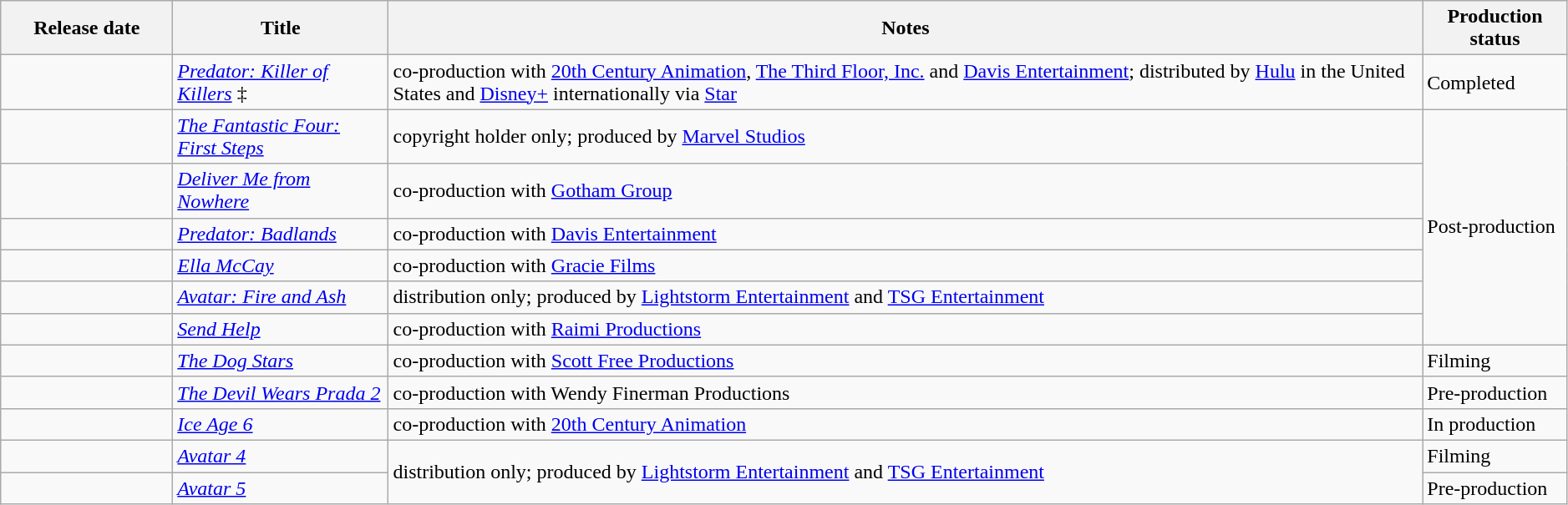<table class="wikitable plainrowheaders sortable" style="width:99%;">
<tr>
<th scope="col" style="width:130px;">Release date</th>
<th scope="col">Title</th>
<th scope="col" class="unsortable">Notes</th>
<th>Production status</th>
</tr>
<tr>
<td style="text-align:right;"></td>
<td scope="row"><em><a href='#'>Predator: Killer of Killers</a></em> ‡</td>
<td>co-production with <a href='#'>20th Century Animation</a>, <a href='#'>The Third Floor, Inc.</a> and  <a href='#'>Davis Entertainment</a>; distributed by <a href='#'>Hulu</a> in the United States and <a href='#'>Disney+</a> internationally via <a href='#'>Star</a></td>
<td>Completed</td>
</tr>
<tr>
<td style="text-align:right;"></td>
<td scope="row"><em><a href='#'>The Fantastic Four: First Steps</a></em></td>
<td>copyright holder only; produced by <a href='#'>Marvel Studios</a></td>
<td rowspan="6">Post-production</td>
</tr>
<tr>
<td style="text-align: right;"></td>
<td scope="row"><em><a href='#'>Deliver Me from Nowhere</a></em></td>
<td>co-production with <a href='#'>Gotham Group</a></td>
</tr>
<tr>
<td style="text-align:right;"></td>
<td scope="row"><em><a href='#'>Predator: Badlands</a></em></td>
<td>co-production with <a href='#'>Davis Entertainment</a></td>
</tr>
<tr>
<td style="text-align:right;"></td>
<td scope="row"><em><a href='#'>Ella McCay</a></em></td>
<td>co-production with <a href='#'>Gracie Films</a></td>
</tr>
<tr>
<td style="text-align:right;"></td>
<td scope="row"><em><a href='#'>Avatar: Fire and Ash</a></em></td>
<td>distribution only; produced by <a href='#'>Lightstorm Entertainment</a> and <a href='#'>TSG Entertainment</a></td>
</tr>
<tr>
<td style="text-align:right;"></td>
<td scope="row"><em><a href='#'>Send Help</a></em></td>
<td>co-production with <a href='#'>Raimi Productions</a></td>
</tr>
<tr>
<td style="text-align:right;"></td>
<td scope="row"><em><a href='#'>The Dog Stars</a></em></td>
<td>co-production with <a href='#'>Scott Free Productions</a></td>
<td>Filming</td>
</tr>
<tr>
<td style="text-align: right;"></td>
<td scope="row"><em><a href='#'>The Devil Wears Prada 2</a></em></td>
<td>co-production with Wendy Finerman Productions</td>
<td>Pre-production</td>
</tr>
<tr>
<td style="text-align: right;"></td>
<td scope="row"><em><a href='#'>Ice Age 6</a></em></td>
<td>co-production with <a href='#'>20th Century Animation</a></td>
<td>In production</td>
</tr>
<tr>
<td style="text-align:right;"></td>
<td scope="row"><em><a href='#'>Avatar 4</a></em></td>
<td rowspan="2">distribution only; produced by <a href='#'>Lightstorm Entertainment</a> and <a href='#'>TSG Entertainment</a></td>
<td>Filming</td>
</tr>
<tr>
<td style="text-align:right;"></td>
<td scope="row"><em><a href='#'>Avatar 5</a></em></td>
<td>Pre-production</td>
</tr>
</table>
